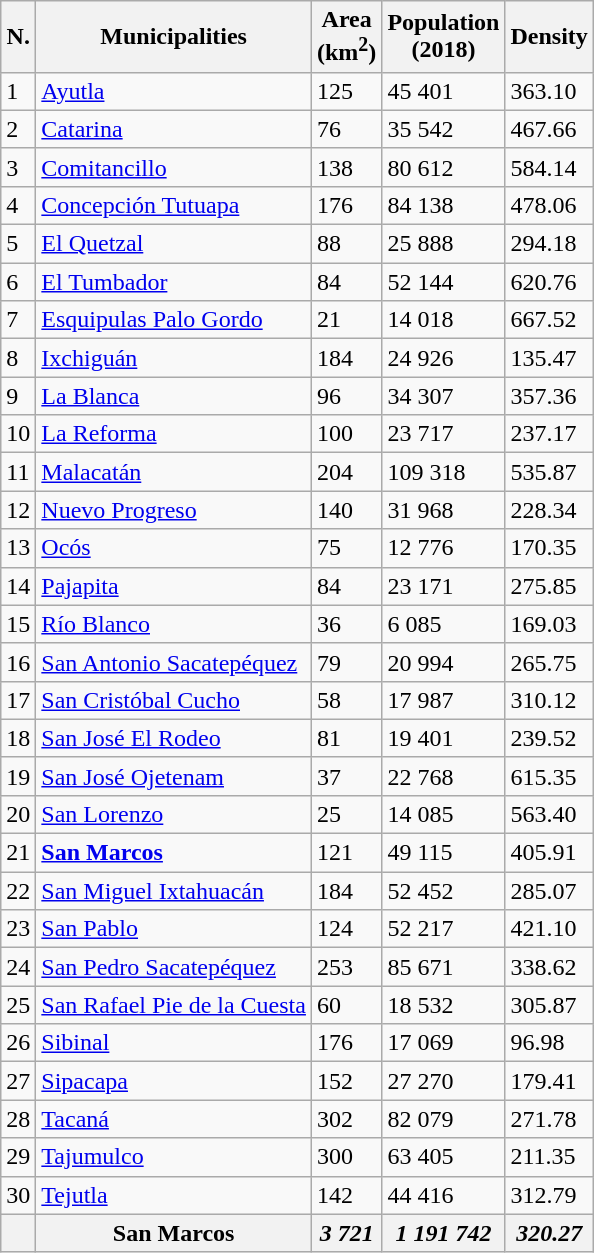<table class="wikitable sortable">
<tr>
<th>N.</th>
<th>Municipalities</th>
<th>Area<br>(km<sup>2</sup>)</th>
<th>Population<br>(2018)</th>
<th>Density</th>
</tr>
<tr>
<td>1</td>
<td><a href='#'>Ayutla</a></td>
<td>125</td>
<td>45 401</td>
<td>363.10</td>
</tr>
<tr>
<td>2</td>
<td><a href='#'>Catarina</a></td>
<td>76</td>
<td>35 542</td>
<td>467.66</td>
</tr>
<tr>
<td>3</td>
<td><a href='#'>Comitancillo</a></td>
<td>138</td>
<td>80 612</td>
<td>584.14</td>
</tr>
<tr>
<td>4</td>
<td><a href='#'>Concepción Tutuapa</a></td>
<td>176</td>
<td>84 138</td>
<td>478.06</td>
</tr>
<tr>
<td>5</td>
<td><a href='#'>El Quetzal</a></td>
<td>88</td>
<td>25 888</td>
<td>294.18</td>
</tr>
<tr>
<td>6</td>
<td><a href='#'>El Tumbador</a></td>
<td>84</td>
<td>52 144</td>
<td>620.76</td>
</tr>
<tr>
<td>7</td>
<td><a href='#'>Esquipulas Palo Gordo</a></td>
<td>21</td>
<td>14 018</td>
<td>667.52</td>
</tr>
<tr>
<td>8</td>
<td><a href='#'>Ixchiguán</a></td>
<td>184</td>
<td>24 926</td>
<td>135.47</td>
</tr>
<tr>
<td>9</td>
<td><a href='#'>La Blanca</a></td>
<td>96</td>
<td>34 307</td>
<td>357.36</td>
</tr>
<tr>
<td>10</td>
<td><a href='#'>La Reforma</a></td>
<td>100</td>
<td>23 717</td>
<td>237.17</td>
</tr>
<tr>
<td>11</td>
<td><a href='#'>Malacatán</a></td>
<td>204</td>
<td>109 318</td>
<td>535.87</td>
</tr>
<tr>
<td>12</td>
<td><a href='#'>Nuevo Progreso</a></td>
<td>140</td>
<td>31 968</td>
<td>228.34</td>
</tr>
<tr>
<td>13</td>
<td><a href='#'>Ocós</a></td>
<td>75</td>
<td>12 776</td>
<td>170.35</td>
</tr>
<tr>
<td>14</td>
<td><a href='#'>Pajapita</a></td>
<td>84</td>
<td>23 171</td>
<td>275.85</td>
</tr>
<tr>
<td>15</td>
<td><a href='#'>Río Blanco</a></td>
<td>36</td>
<td>6 085</td>
<td>169.03</td>
</tr>
<tr>
<td>16</td>
<td><a href='#'>San Antonio Sacatepéquez</a></td>
<td>79</td>
<td>20 994</td>
<td>265.75</td>
</tr>
<tr>
<td>17</td>
<td><a href='#'>San Cristóbal Cucho</a></td>
<td>58</td>
<td>17 987</td>
<td>310.12</td>
</tr>
<tr>
<td>18</td>
<td><a href='#'>San José El Rodeo</a></td>
<td>81</td>
<td>19 401</td>
<td>239.52</td>
</tr>
<tr>
<td>19</td>
<td><a href='#'>San José Ojetenam</a></td>
<td>37</td>
<td>22 768</td>
<td>615.35</td>
</tr>
<tr>
<td>20</td>
<td><a href='#'>San Lorenzo</a></td>
<td>25</td>
<td>14 085</td>
<td>563.40</td>
</tr>
<tr>
<td>21</td>
<td><a href='#'><strong>San Marcos</strong></a></td>
<td>121</td>
<td>49 115</td>
<td>405.91</td>
</tr>
<tr>
<td>22</td>
<td><a href='#'>San Miguel Ixtahuacán</a></td>
<td>184</td>
<td>52 452</td>
<td>285.07</td>
</tr>
<tr>
<td>23</td>
<td><a href='#'>San Pablo</a></td>
<td>124</td>
<td>52 217</td>
<td>421.10</td>
</tr>
<tr>
<td>24</td>
<td><a href='#'>San Pedro Sacatepéquez</a></td>
<td>253</td>
<td>85 671</td>
<td>338.62</td>
</tr>
<tr>
<td>25</td>
<td><a href='#'>San Rafael Pie de la Cuesta</a></td>
<td>60</td>
<td>18 532</td>
<td>305.87</td>
</tr>
<tr>
<td>26</td>
<td><a href='#'>Sibinal</a></td>
<td>176</td>
<td>17 069</td>
<td>96.98</td>
</tr>
<tr>
<td>27</td>
<td><a href='#'>Sipacapa</a></td>
<td>152</td>
<td>27 270</td>
<td>179.41</td>
</tr>
<tr>
<td>28</td>
<td><a href='#'>Tacaná</a></td>
<td>302</td>
<td>82 079</td>
<td>271.78</td>
</tr>
<tr>
<td>29</td>
<td><a href='#'>Tajumulco</a></td>
<td>300</td>
<td>63 405</td>
<td>211.35</td>
</tr>
<tr>
<td>30</td>
<td><a href='#'>Tejutla</a></td>
<td>142</td>
<td>44 416</td>
<td>312.79</td>
</tr>
<tr>
<th></th>
<th>San Marcos</th>
<th><em>3 721</em></th>
<th><em>1 191 742</em></th>
<th><em>320.27</em></th>
</tr>
</table>
